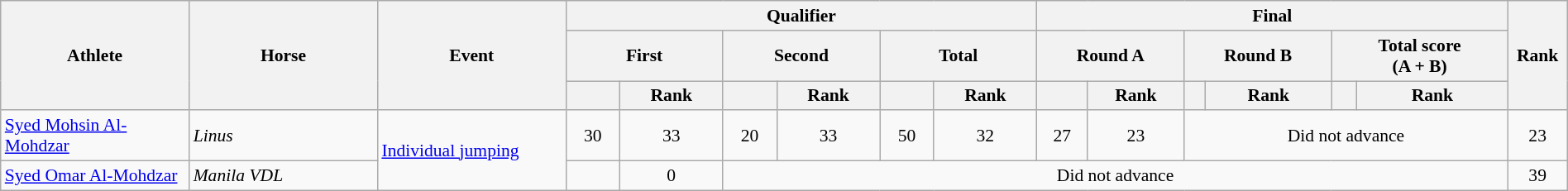<table class="wikitable" width="100%" style="text-align:center; font-size:90%;">
<tr>
<th rowspan="3" width="10%">Athlete</th>
<th rowspan="3" width="10%">Horse</th>
<th rowspan="3" width="10%">Event</th>
<th colspan="6" width="25%">Qualifier</th>
<th colspan="6" width="25%">Final</th>
<th rowspan="3" width="3%">Rank</th>
</tr>
<tr>
<th colspan="2">First</th>
<th colspan="2">Second</th>
<th colspan="2">Total</th>
<th colspan="2">Round A</th>
<th colspan="2">Round B</th>
<th colspan="2">Total score<br>(A + B)</th>
</tr>
<tr>
<th></th>
<th>Rank</th>
<th></th>
<th>Rank</th>
<th></th>
<th>Rank</th>
<th></th>
<th>Rank</th>
<th></th>
<th>Rank</th>
<th></th>
<th>Rank</th>
</tr>
<tr>
<td align=left><a href='#'>Syed Mohsin Al-Mohdzar</a></td>
<td align=left><em>Linus</em></td>
<td align=left rowspan=2><a href='#'>Individual jumping</a></td>
<td>30</td>
<td>33 <strong></strong></td>
<td>20</td>
<td>33</td>
<td>50</td>
<td>32 <strong></strong></td>
<td>27</td>
<td>23</td>
<td colspan=4>Did not advance</td>
<td>23</td>
</tr>
<tr>
<td align=left><a href='#'>Syed Omar Al-Mohdzar</a></td>
<td align=left><em>Manila VDL</em></td>
<td><strong></strong></td>
<td>0</td>
<td colspan=10>Did not advance</td>
<td>39</td>
</tr>
</table>
